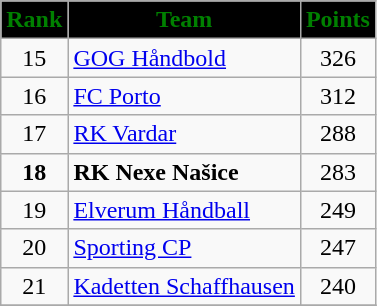<table class="wikitable" style="text-align: center">
<tr>
<th style="color:green; background:black">Rank</th>
<th style="color:green; background:black">Team</th>
<th style="color:green; background:black">Points</th>
</tr>
<tr>
<td>15</td>
<td align=left> <a href='#'>GOG Håndbold</a></td>
<td>326</td>
</tr>
<tr>
<td>16</td>
<td align=left> <a href='#'>FC Porto</a></td>
<td>312</td>
</tr>
<tr>
<td>17</td>
<td align=left> <a href='#'>RK Vardar</a></td>
<td>288</td>
</tr>
<tr>
<td><strong>18</strong></td>
<td align=left> <strong>RK Nexe Našice</strong></td>
<td>283</td>
</tr>
<tr>
<td>19</td>
<td align=left> <a href='#'>Elverum Håndball</a></td>
<td>249</td>
</tr>
<tr>
<td>20</td>
<td align=left> <a href='#'>Sporting CP</a></td>
<td>247</td>
</tr>
<tr>
<td>21</td>
<td align=left> <a href='#'>Kadetten Schaffhausen</a></td>
<td>240</td>
</tr>
<tr>
</tr>
</table>
